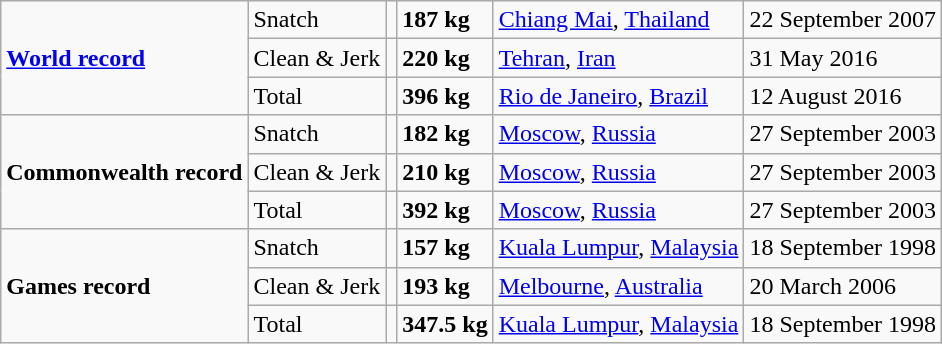<table class="wikitable">
<tr>
<td rowspan=3><strong><a href='#'>World record</a></strong></td>
<td>Snatch</td>
<td></td>
<td><strong>187 kg</strong></td>
<td><a href='#'>Chiang Mai</a>, <a href='#'>Thailand</a></td>
<td>22 September 2007</td>
</tr>
<tr>
<td>Clean & Jerk</td>
<td></td>
<td><strong>220 kg</strong></td>
<td><a href='#'>Tehran</a>, <a href='#'>Iran</a></td>
<td>31 May 2016</td>
</tr>
<tr>
<td>Total</td>
<td></td>
<td><strong>396 kg</strong></td>
<td><a href='#'>Rio de Janeiro</a>, <a href='#'>Brazil</a></td>
<td>12 August 2016</td>
</tr>
<tr>
<td rowspan=3><strong>Commonwealth record</strong></td>
<td>Snatch</td>
<td></td>
<td><strong>182 kg</strong></td>
<td><a href='#'>Moscow</a>, <a href='#'>Russia</a></td>
<td>27 September 2003</td>
</tr>
<tr>
<td>Clean & Jerk</td>
<td></td>
<td><strong>210 kg</strong></td>
<td><a href='#'>Moscow</a>, <a href='#'>Russia</a></td>
<td>27 September 2003</td>
</tr>
<tr>
<td>Total</td>
<td></td>
<td><strong>392 kg</strong></td>
<td><a href='#'>Moscow</a>, <a href='#'>Russia</a></td>
<td>27 September 2003</td>
</tr>
<tr>
<td rowspan=3><strong>Games record</strong></td>
<td>Snatch</td>
<td></td>
<td><strong>157 kg</strong></td>
<td><a href='#'>Kuala Lumpur</a>, <a href='#'>Malaysia</a></td>
<td>18 September 1998</td>
</tr>
<tr>
<td>Clean & Jerk</td>
<td></td>
<td><strong>193 kg</strong></td>
<td><a href='#'>Melbourne</a>, <a href='#'>Australia</a></td>
<td>20 March 2006</td>
</tr>
<tr>
<td>Total</td>
<td></td>
<td><strong>347.5 kg</strong></td>
<td><a href='#'>Kuala Lumpur</a>, <a href='#'>Malaysia</a></td>
<td>18 September 1998</td>
</tr>
</table>
